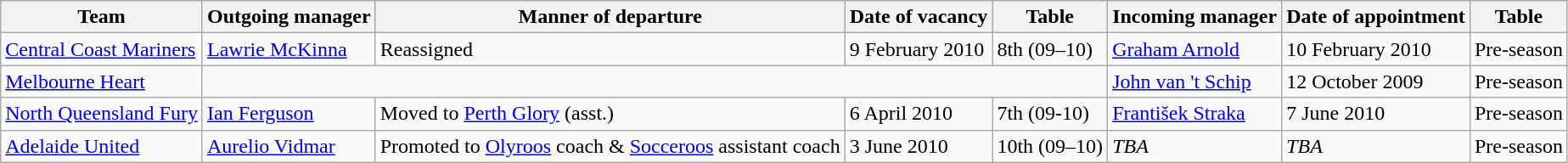<table class="wikitable">
<tr>
<th>Team</th>
<th>Outgoing manager</th>
<th>Manner of departure</th>
<th>Date of vacancy</th>
<th>Table</th>
<th>Incoming manager</th>
<th>Date of appointment</th>
<th>Table</th>
</tr>
<tr>
<td><a href='#'>Central Coast Mariners</a></td>
<td><a href='#'>Lawrie McKinna</a></td>
<td>Reassigned</td>
<td>9 February 2010</td>
<td>8th (09–10)</td>
<td><a href='#'>Graham Arnold</a></td>
<td>10 February 2010</td>
<td>Pre-season</td>
</tr>
<tr>
<td><a href='#'>Melbourne Heart</a></td>
<td colspan=4></td>
<td><a href='#'>John van 't Schip</a></td>
<td>12 October 2009</td>
<td>Pre-season</td>
</tr>
<tr>
<td><a href='#'>North Queensland Fury</a></td>
<td><a href='#'>Ian Ferguson</a></td>
<td>Moved to <a href='#'>Perth Glory</a> (asst.)</td>
<td>6 April 2010</td>
<td>7th (09-10)</td>
<td><a href='#'>František Straka</a></td>
<td>7 June 2010</td>
<td>Pre-season</td>
</tr>
<tr>
<td><a href='#'>Adelaide United</a></td>
<td><a href='#'>Aurelio Vidmar</a></td>
<td>Promoted to <a href='#'>Olyroos</a> coach & <a href='#'>Socceroos</a> assistant coach</td>
<td>3 June 2010</td>
<td>10th (09–10)</td>
<td><em>TBA</em></td>
<td><em>TBA</em></td>
<td>Pre-season</td>
</tr>
</table>
